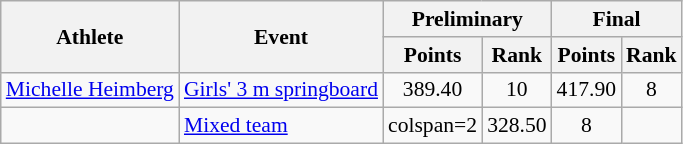<table class="wikitable" style="text-align:center;font-size:90%">
<tr>
<th rowspan=2>Athlete</th>
<th rowspan=2>Event</th>
<th colspan=2>Preliminary</th>
<th colspan=2>Final</th>
</tr>
<tr>
<th>Points</th>
<th>Rank</th>
<th>Points</th>
<th>Rank</th>
</tr>
<tr>
<td align=left><a href='#'>Michelle Heimberg</a></td>
<td align=left><a href='#'>Girls' 3 m springboard</a></td>
<td>389.40</td>
<td>10</td>
<td>417.90</td>
<td>8</td>
</tr>
<tr>
<td align=left><br></td>
<td align=left><a href='#'>Mixed team</a></td>
<td>colspan=2 </td>
<td>328.50</td>
<td>8</td>
</tr>
</table>
